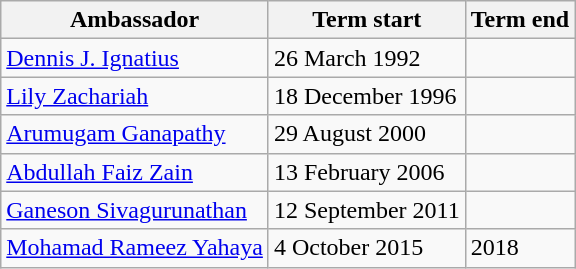<table class=wikitable>
<tr>
<th>Ambassador</th>
<th>Term start</th>
<th>Term end</th>
</tr>
<tr>
<td><a href='#'>Dennis J. Ignatius</a></td>
<td>26 March 1992</td>
<td></td>
</tr>
<tr>
<td><a href='#'>Lily Zachariah</a></td>
<td>18 December 1996</td>
<td></td>
</tr>
<tr>
<td><a href='#'>Arumugam Ganapathy</a></td>
<td>29 August 2000</td>
<td></td>
</tr>
<tr>
<td><a href='#'>Abdullah Faiz Zain</a></td>
<td>13 February 2006</td>
<td></td>
</tr>
<tr>
<td><a href='#'>Ganeson Sivagurunathan</a></td>
<td>12 September 2011</td>
<td></td>
</tr>
<tr>
<td><a href='#'>Mohamad Rameez Yahaya</a></td>
<td>4 October 2015</td>
<td>2018</td>
</tr>
</table>
